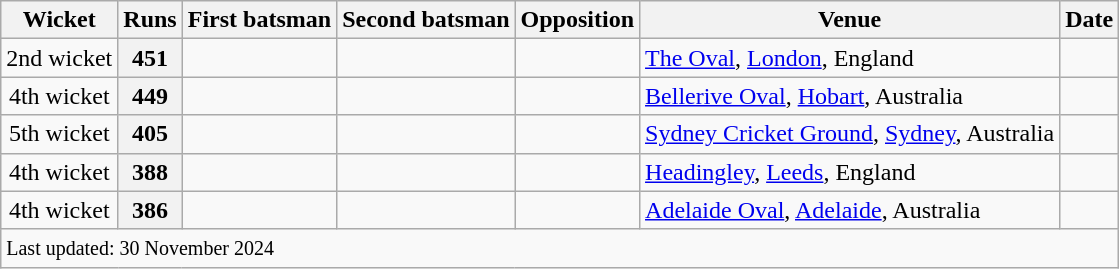<table class="wikitable plainrowheaders sortable">
<tr>
<th scope=col>Wicket</th>
<th scope=col>Runs</th>
<th scope=col>First batsman</th>
<th scope=col>Second batsman</th>
<th scope=col>Opposition</th>
<th scope=col>Venue</th>
<th scope=col>Date</th>
</tr>
<tr>
<td align=center>2nd wicket</td>
<th scope=row style=text-align:center;>451</th>
<td></td>
<td></td>
<td></td>
<td><a href='#'>The Oval</a>, <a href='#'>London</a>, England</td>
<td><a href='#'></a></td>
</tr>
<tr>
<td align=center>4th wicket</td>
<th scope=row style=text-align:center;>449</th>
<td></td>
<td> </td>
<td></td>
<td><a href='#'>Bellerive Oval</a>, <a href='#'>Hobart</a>, Australia</td>
<td><a href='#'></a></td>
</tr>
<tr>
<td align=center>5th wicket</td>
<th scope=row style=text-align:center;>405</th>
<td></td>
<td></td>
<td></td>
<td><a href='#'>Sydney Cricket Ground</a>, <a href='#'>Sydney</a>, Australia</td>
<td><a href='#'></a></td>
</tr>
<tr>
<td align=center>4th wicket</td>
<th scope=row style=text-align:center;>388</th>
<td></td>
<td></td>
<td></td>
<td><a href='#'>Headingley</a>, <a href='#'>Leeds</a>, England</td>
<td><a href='#'></a></td>
</tr>
<tr>
<td align=center>4th wicket</td>
<th scope=row style=text-align:center;>386</th>
<td></td>
<td></td>
<td></td>
<td><a href='#'>Adelaide Oval</a>, <a href='#'>Adelaide</a>, Australia</td>
<td><a href='#'></a></td>
</tr>
<tr class=sortbottom>
<td colspan=7><small>Last updated: 30 November 2024</small></td>
</tr>
</table>
